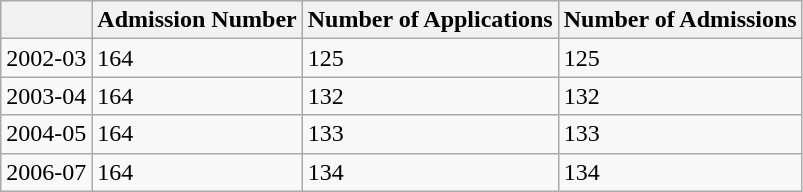<table class="wikitable" border="1">
<tr>
<th></th>
<th>Admission Number</th>
<th>Number of Applications</th>
<th>Number of Admissions</th>
</tr>
<tr>
<td>2002-03</td>
<td>164</td>
<td>125</td>
<td>125</td>
</tr>
<tr>
<td>2003-04</td>
<td>164</td>
<td>132</td>
<td>132</td>
</tr>
<tr>
<td>2004-05</td>
<td>164</td>
<td>133</td>
<td>133</td>
</tr>
<tr>
<td>2006-07</td>
<td>164</td>
<td>134</td>
<td>134</td>
</tr>
</table>
